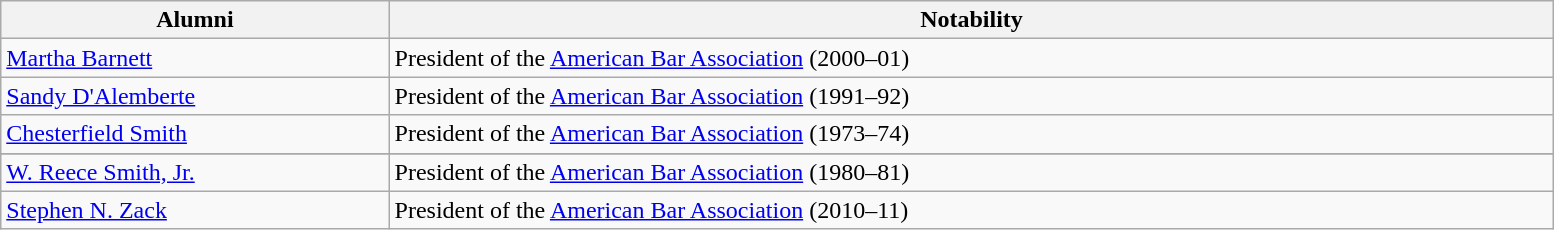<table class="wikitable" style="width:82%">
<tr valign="top">
<th width="25%">Alumni</th>
<th width="75%">Notability</th>
</tr>
<tr valign="top">
<td><a href='#'>Martha Barnett</a></td>
<td>President of the <a href='#'>American Bar Association</a> (2000–01)</td>
</tr>
<tr valign="top">
<td><a href='#'>Sandy D'Alemberte</a></td>
<td>President of the <a href='#'>American Bar Association</a> (1991–92)</td>
</tr>
<tr valign="top">
<td><a href='#'>Chesterfield Smith</a></td>
<td>President of the <a href='#'>American Bar Association</a> (1973–74)</td>
</tr>
<tr valign="top">
</tr>
<tr valign="top">
<td><a href='#'>W. Reece Smith, Jr.</a></td>
<td>President of the <a href='#'>American Bar Association</a> (1980–81)</td>
</tr>
<tr valign="top">
<td><a href='#'>Stephen N. Zack</a></td>
<td>President of the <a href='#'>American Bar Association</a> (2010–11)</td>
</tr>
</table>
